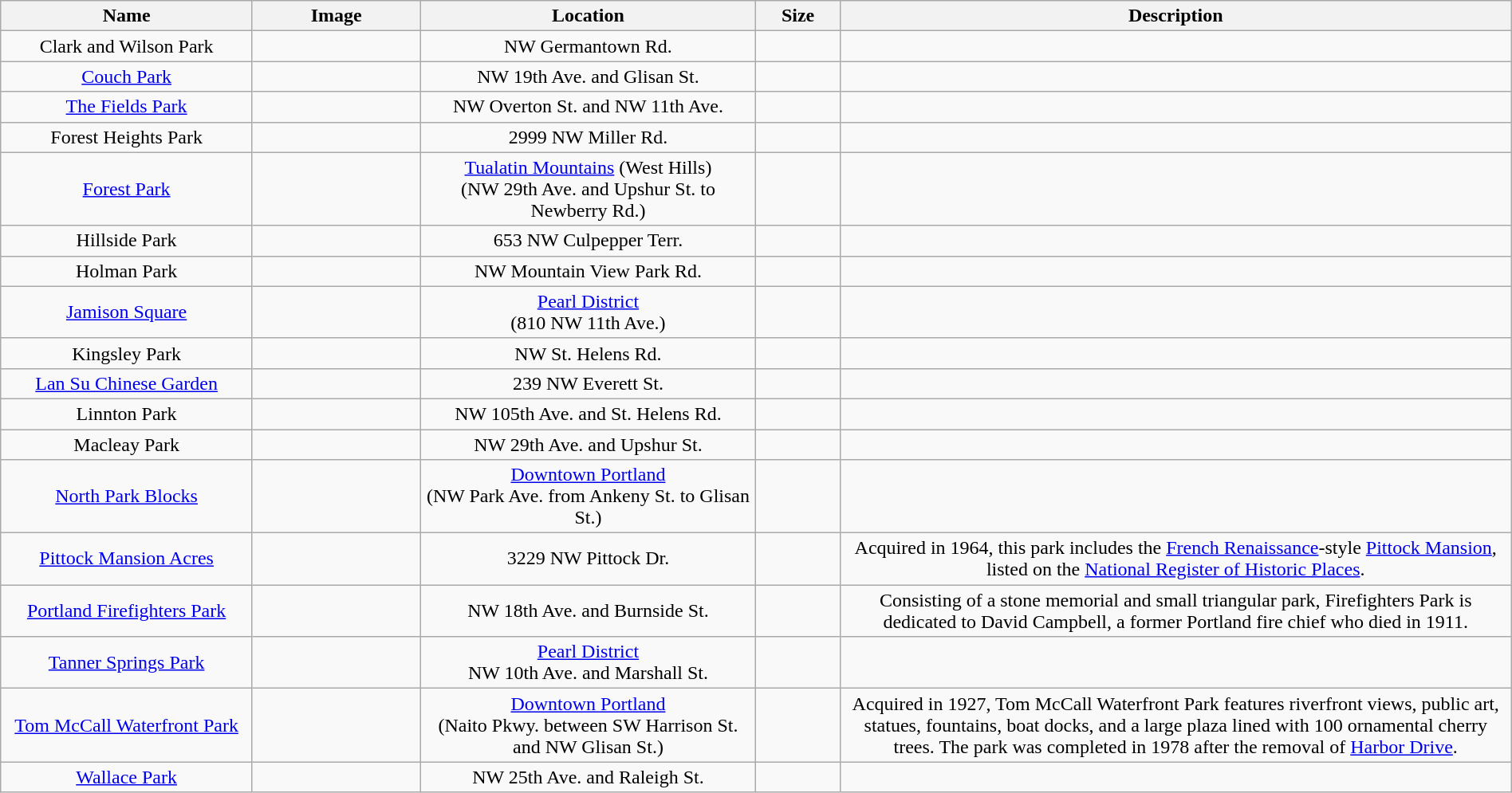<table class="wikitable sortable" style="text-align:center; width:100%">
<tr>
<th width=15%>Name</th>
<th width=10% class = "unsortable">Image</th>
<th width=20%>Location</th>
<th width=5%>Size</th>
<th width=40% class = "unsortable">Description</th>
</tr>
<tr>
<td>Clark and Wilson Park</td>
<td></td>
<td>NW Germantown Rd.</td>
<td></td>
<td></td>
</tr>
<tr>
<td><a href='#'>Couch Park</a></td>
<td></td>
<td>NW 19th Ave. and Glisan St.</td>
<td></td>
<td></td>
</tr>
<tr>
<td><a href='#'>The Fields Park</a></td>
<td></td>
<td>NW Overton St. and NW 11th Ave.</td>
<td></td>
<td></td>
</tr>
<tr>
<td>Forest Heights Park</td>
<td></td>
<td>2999 NW Miller Rd.</td>
<td></td>
<td></td>
</tr>
<tr>
<td><a href='#'>Forest Park</a></td>
<td></td>
<td><a href='#'>Tualatin Mountains</a> (West Hills)<br>(NW 29th Ave. and Upshur St. to Newberry Rd.)</td>
<td></td>
<td></td>
</tr>
<tr>
<td>Hillside Park</td>
<td></td>
<td>653 NW Culpepper Terr.</td>
<td></td>
<td></td>
</tr>
<tr>
<td>Holman Park</td>
<td></td>
<td>NW Mountain View Park Rd.</td>
<td></td>
<td></td>
</tr>
<tr>
<td><a href='#'>Jamison Square</a></td>
<td></td>
<td><a href='#'>Pearl District</a><br>(810 NW 11th Ave.)</td>
<td></td>
<td></td>
</tr>
<tr>
<td>Kingsley Park</td>
<td></td>
<td>NW St. Helens Rd.</td>
<td></td>
<td></td>
</tr>
<tr>
<td><a href='#'>Lan Su Chinese Garden</a></td>
<td></td>
<td>239 NW Everett St.</td>
<td></td>
<td></td>
</tr>
<tr>
<td>Linnton Park</td>
<td></td>
<td>NW 105th Ave. and St. Helens Rd.</td>
<td></td>
<td></td>
</tr>
<tr>
<td>Macleay Park</td>
<td></td>
<td>NW 29th Ave. and Upshur St.</td>
<td></td>
<td></td>
</tr>
<tr>
<td><a href='#'>North Park Blocks</a></td>
<td></td>
<td><a href='#'>Downtown Portland</a><br>(NW Park Ave. from Ankeny St. to Glisan St.)</td>
<td></td>
<td></td>
</tr>
<tr>
<td><a href='#'>Pittock Mansion Acres</a></td>
<td></td>
<td>3229 NW Pittock Dr.</td>
<td></td>
<td>Acquired in 1964, this park includes the <a href='#'>French Renaissance</a>-style <a href='#'>Pittock Mansion</a>, listed on the <a href='#'>National Register of Historic Places</a>.</td>
</tr>
<tr>
<td><a href='#'>Portland Firefighters Park</a></td>
<td></td>
<td>NW 18th Ave. and Burnside St.</td>
<td></td>
<td>Consisting of a stone memorial and small triangular park, Firefighters Park is dedicated to David Campbell, a former Portland fire chief who died in 1911.</td>
</tr>
<tr>
<td><a href='#'>Tanner Springs Park</a></td>
<td></td>
<td><a href='#'>Pearl District</a><br>NW 10th Ave. and Marshall St.</td>
<td></td>
<td></td>
</tr>
<tr>
<td><a href='#'>Tom McCall Waterfront Park</a></td>
<td></td>
<td><a href='#'>Downtown Portland</a><br>(Naito Pkwy. between SW Harrison St. and NW Glisan St.)</td>
<td></td>
<td>Acquired in 1927, Tom McCall Waterfront Park features riverfront views, public art, statues, fountains, boat docks, and a large plaza lined with 100 ornamental cherry trees. The park was completed in 1978 after the removal of <a href='#'>Harbor Drive</a>.</td>
</tr>
<tr>
<td><a href='#'>Wallace Park</a></td>
<td></td>
<td>NW 25th Ave. and Raleigh St.</td>
<td></td>
<td></td>
</tr>
</table>
